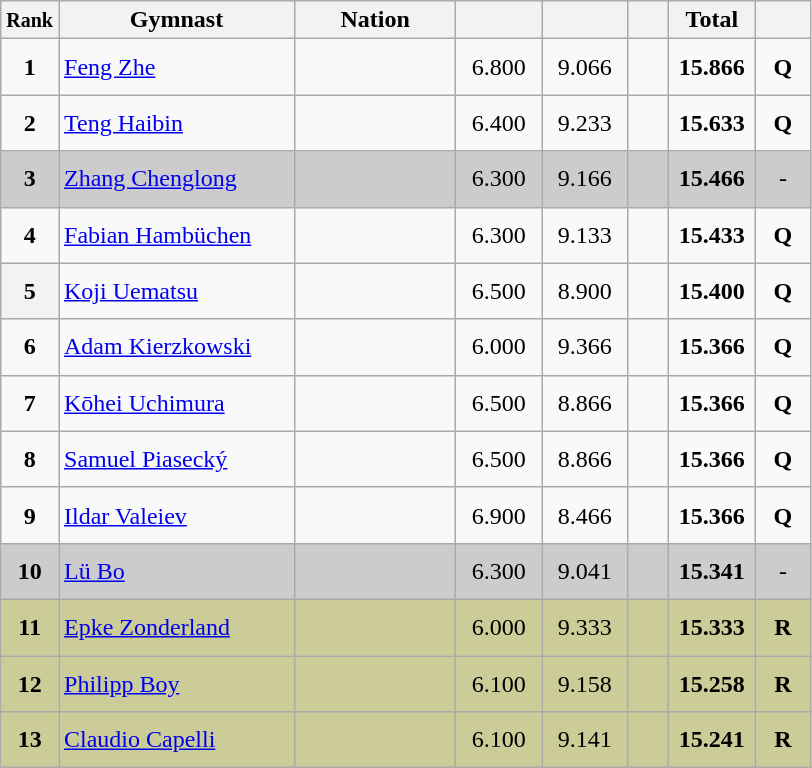<table class="wikitable sortable" style="text-align:center;">
<tr>
<th scope="col"  style="width:15px;"><small>Rank</small></th>
<th scope="col"  style="width:150px;">Gymnast</th>
<th scope="col"  style="width:100px;">Nation</th>
<th scope="col"  style="width:50px;"><small></small></th>
<th scope="col"  style="width:50px;"><small></small></th>
<th scope="col"  style="width:20px;"><small></small></th>
<th scope="col"  style="width:50px;">Total</th>
<th scope="col"  style="width:30px;"><small></small></th>
</tr>
<tr>
<td scope=row style="text-align:center"><strong>1</strong></td>
<td style="height:30px; text-align:left;"><a href='#'>Feng Zhe</a></td>
<td style="text-align:left;"><small></small></td>
<td>6.800</td>
<td>9.066</td>
<td></td>
<td><strong>15.866</strong></td>
<td><strong>Q</strong></td>
</tr>
<tr>
<td scope=row style="text-align:center"><strong>2</strong></td>
<td style="height:30px; text-align:left;"><a href='#'>Teng Haibin</a></td>
<td style="text-align:left;"><small></small></td>
<td>6.400</td>
<td>9.233</td>
<td></td>
<td><strong>15.633</strong></td>
<td><strong>Q</strong></td>
</tr>
<tr style="background:#CCCCCC;">
<td scope=row style="text-align:center"><strong>3</strong></td>
<td style="height:30px; text-align:left;"><a href='#'>Zhang Chenglong</a></td>
<td style="text-align:left;"><small></small></td>
<td>6.300</td>
<td>9.166</td>
<td></td>
<td><strong>15.466</strong></td>
<td>-</td>
</tr>
<tr>
<td scope=row style="text-align:center"><strong>4</strong></td>
<td style="height:30px; text-align:left;"><a href='#'>Fabian Hambüchen</a></td>
<td style="text-align:left;"><small></small></td>
<td>6.300</td>
<td>9.133</td>
<td></td>
<td><strong>15.433</strong></td>
<td><strong>Q</strong></td>
</tr>
<tr>
<th scope=row style="text-align:center"><strong>5</strong></th>
<td style="height:30px; text-align:left;"><a href='#'>Koji Uematsu</a></td>
<td style="text-align:left;"><small></small></td>
<td>6.500</td>
<td>8.900</td>
<td></td>
<td><strong>15.400</strong></td>
<td><strong>Q</strong></td>
</tr>
<tr>
<td scope=row style="text-align:center"><strong>6</strong></td>
<td style="height:30px; text-align:left;"><a href='#'>Adam Kierzkowski</a></td>
<td style="text-align:left;"><small></small></td>
<td>6.000</td>
<td>9.366</td>
<td></td>
<td><strong>15.366</strong></td>
<td><strong>Q</strong></td>
</tr>
<tr>
<td scope=row style="text-align:center"><strong>7</strong></td>
<td style="height:30px; text-align:left;"><a href='#'>Kōhei Uchimura</a></td>
<td style="text-align:left;"><small></small></td>
<td>6.500</td>
<td>8.866</td>
<td></td>
<td><strong>15.366</strong></td>
<td><strong>Q</strong></td>
</tr>
<tr>
<td scope=row style="text-align:center"><strong>8</strong></td>
<td style="height:30px; text-align:left;"><a href='#'>Samuel Piasecký</a></td>
<td style="text-align:left;"><small></small></td>
<td>6.500</td>
<td>8.866</td>
<td></td>
<td><strong>15.366</strong></td>
<td><strong>Q</strong></td>
</tr>
<tr>
<td scope=row style="text-align:center"><strong>9</strong></td>
<td style="height:30px; text-align:left;"><a href='#'>Ildar Valeiev</a></td>
<td style="text-align:left;"><small></small></td>
<td>6.900</td>
<td>8.466</td>
<td></td>
<td><strong>15.366</strong></td>
<td><strong>Q</strong></td>
</tr>
<tr style="background:#CCCCCC;">
<td scope=row style="text-align:center"><strong>10</strong></td>
<td style="height:30px; text-align:left;"><a href='#'>Lü Bo</a></td>
<td style="text-align:left;"><small></small></td>
<td>6.300</td>
<td>9.041</td>
<td></td>
<td><strong>15.341</strong></td>
<td>-</td>
</tr>
<tr style="background:#cccc99;">
<td scope=row style="text-align:center"><strong>11</strong></td>
<td style="height:30px; text-align:left;"><a href='#'>Epke Zonderland</a></td>
<td style="text-align:left;"><small></small></td>
<td>6.000</td>
<td>9.333</td>
<td></td>
<td><strong>15.333</strong></td>
<td><strong>R</strong></td>
</tr>
<tr style="background:#cccc99;">
<td scope=row style="text-align:center"><strong>12</strong></td>
<td style="height:30px; text-align:left;"><a href='#'>Philipp Boy</a></td>
<td style="text-align:left;"><small></small></td>
<td>6.100</td>
<td>9.158</td>
<td></td>
<td><strong>15.258</strong></td>
<td><strong>R</strong></td>
</tr>
<tr style="background:#cccc99;">
<td scope=row style="text-align:center"><strong>13</strong></td>
<td style="height:30px; text-align:left;"><a href='#'>Claudio Capelli</a></td>
<td style="text-align:left;"><small></small></td>
<td>6.100</td>
<td>9.141</td>
<td></td>
<td><strong>15.241</strong></td>
<td><strong>R</strong></td>
</tr>
</table>
